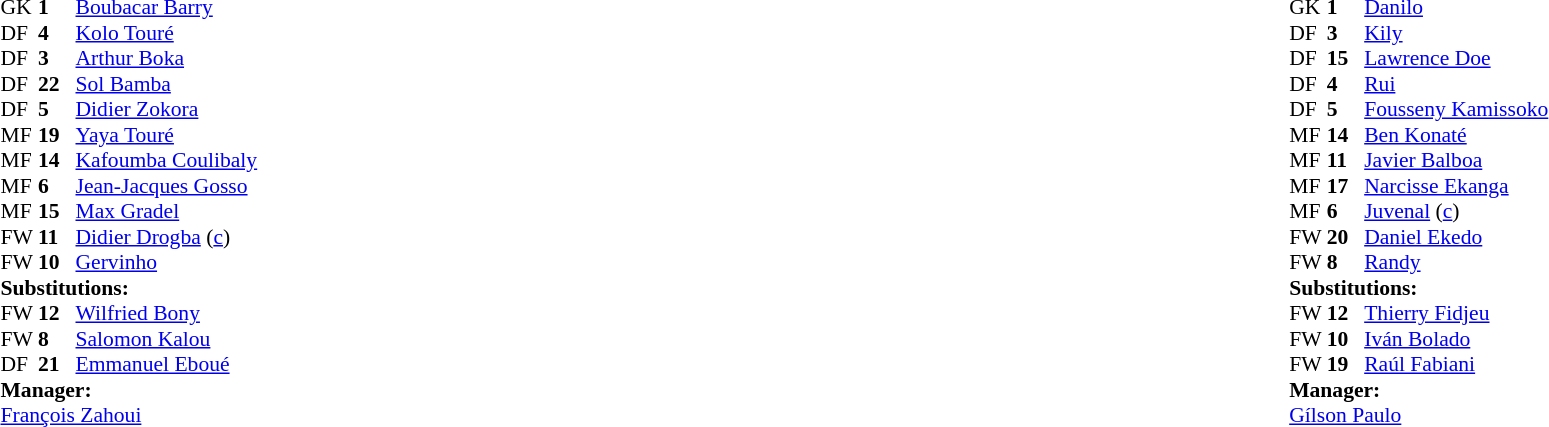<table width="100%">
<tr>
<td valign="top" width="50%"><br><table style="font-size: 90%" cellspacing="0" cellpadding="0">
<tr>
<th width="25"></th>
<th width="25"></th>
</tr>
<tr>
<td>GK</td>
<td><strong>1</strong></td>
<td><a href='#'>Boubacar Barry</a></td>
</tr>
<tr>
<td>DF</td>
<td><strong>4</strong></td>
<td><a href='#'>Kolo Touré</a></td>
</tr>
<tr>
<td>DF</td>
<td><strong>3</strong></td>
<td><a href='#'>Arthur Boka</a></td>
</tr>
<tr>
<td>DF</td>
<td><strong>22</strong></td>
<td><a href='#'>Sol Bamba</a></td>
</tr>
<tr>
<td>DF</td>
<td><strong>5</strong></td>
<td><a href='#'>Didier Zokora</a></td>
<td></td>
<td></td>
</tr>
<tr>
<td>MF</td>
<td><strong>19</strong></td>
<td><a href='#'>Yaya Touré</a></td>
</tr>
<tr>
<td>MF</td>
<td><strong>14</strong></td>
<td><a href='#'>Kafoumba Coulibaly</a></td>
<td></td>
<td></td>
</tr>
<tr>
<td>MF</td>
<td><strong>6</strong></td>
<td><a href='#'>Jean-Jacques Gosso</a></td>
</tr>
<tr>
<td>MF</td>
<td><strong>15</strong></td>
<td><a href='#'>Max Gradel</a></td>
<td></td>
<td></td>
</tr>
<tr>
<td>FW</td>
<td><strong>11</strong></td>
<td><a href='#'>Didier Drogba</a> (<a href='#'>c</a>)</td>
</tr>
<tr>
<td>FW</td>
<td><strong>10</strong></td>
<td><a href='#'>Gervinho</a></td>
</tr>
<tr>
<td colspan=3><strong>Substitutions:</strong></td>
</tr>
<tr>
<td>FW</td>
<td><strong>12</strong></td>
<td><a href='#'>Wilfried Bony</a></td>
<td></td>
<td></td>
</tr>
<tr>
<td>FW</td>
<td><strong>8</strong></td>
<td><a href='#'>Salomon Kalou</a></td>
<td></td>
<td></td>
</tr>
<tr>
<td>DF</td>
<td><strong>21</strong></td>
<td><a href='#'>Emmanuel Eboué</a></td>
<td></td>
<td></td>
</tr>
<tr>
<td colspan=3><strong>Manager:</strong></td>
</tr>
<tr>
<td colspan=3><a href='#'>François Zahoui</a></td>
</tr>
</table>
</td>
<td valign="top"></td>
<td valign="top" width="50%"><br><table style="font-size: 90%" cellspacing="0" cellpadding="0" align="center">
<tr>
<th width=25></th>
<th width=25></th>
</tr>
<tr>
<td>GK</td>
<td><strong>1</strong></td>
<td><a href='#'>Danilo</a></td>
</tr>
<tr>
<td>DF</td>
<td><strong>3</strong></td>
<td><a href='#'>Kily</a></td>
</tr>
<tr>
<td>DF</td>
<td><strong>15</strong></td>
<td><a href='#'>Lawrence Doe</a></td>
</tr>
<tr>
<td>DF</td>
<td><strong>4</strong></td>
<td><a href='#'>Rui</a></td>
</tr>
<tr>
<td>DF</td>
<td><strong>5</strong></td>
<td><a href='#'>Fousseny Kamissoko</a></td>
<td></td>
<td></td>
</tr>
<tr>
<td>MF</td>
<td><strong>14</strong></td>
<td><a href='#'>Ben Konaté</a></td>
</tr>
<tr>
<td>MF</td>
<td><strong>11</strong></td>
<td><a href='#'>Javier Balboa</a></td>
</tr>
<tr>
<td>MF</td>
<td><strong>17</strong></td>
<td><a href='#'>Narcisse Ekanga</a></td>
<td></td>
<td></td>
</tr>
<tr>
<td>MF</td>
<td><strong>6</strong></td>
<td><a href='#'>Juvenal</a> (<a href='#'>c</a>)</td>
<td></td>
</tr>
<tr>
<td>FW</td>
<td><strong>20</strong></td>
<td><a href='#'>Daniel Ekedo</a></td>
<td></td>
<td></td>
</tr>
<tr>
<td>FW</td>
<td><strong>8</strong></td>
<td><a href='#'>Randy</a></td>
</tr>
<tr>
<td colspan=3><strong>Substitutions:</strong></td>
</tr>
<tr>
<td>FW</td>
<td><strong>12</strong></td>
<td><a href='#'>Thierry Fidjeu</a></td>
<td></td>
<td></td>
</tr>
<tr>
<td>FW</td>
<td><strong>10</strong></td>
<td><a href='#'>Iván Bolado</a></td>
<td></td>
<td></td>
</tr>
<tr>
<td>FW</td>
<td><strong>19</strong></td>
<td><a href='#'>Raúl Fabiani</a></td>
<td></td>
<td></td>
</tr>
<tr>
<td colspan=3><strong>Manager:</strong></td>
</tr>
<tr>
<td colspan=3> <a href='#'>Gílson Paulo</a></td>
</tr>
</table>
</td>
</tr>
</table>
